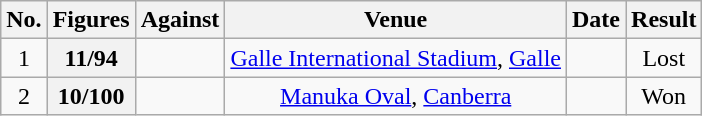<table class="wikitable plainrowheaders sortable">
<tr>
<th>No.</th>
<th>Figures</th>
<th>Against</th>
<th>Venue</th>
<th>Date</th>
<th>Result</th>
</tr>
<tr align=center>
<td>1</td>
<th scope="row"><strong>11/94</strong></th>
<td></td>
<td> <a href='#'>Galle International Stadium</a>, <a href='#'>Galle</a></td>
<td></td>
<td>Lost</td>
</tr>
<tr align=center>
<td>2</td>
<th scope="row"><strong>10/100</strong></th>
<td></td>
<td> <a href='#'>Manuka Oval</a>, <a href='#'>Canberra</a></td>
<td></td>
<td>Won</td>
</tr>
</table>
